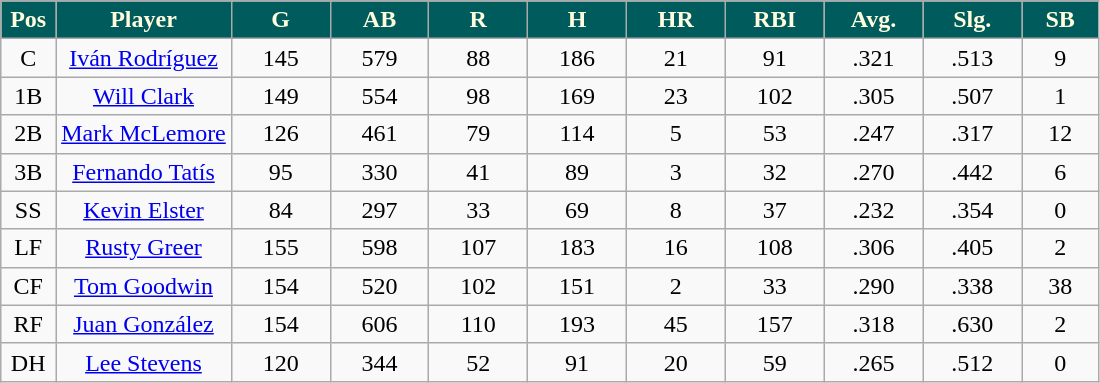<table class="wikitable sortable">
<tr>
<th style=" background:#005c5c; color:#FFFDDD;" width="5%">Pos</th>
<th style=" background:#005c5c; color:#FFFDDD;" width="16%">Player</th>
<th style=" background:#005c5c; color:#FFFDDD;" width="9%">G</th>
<th style=" background:#005c5c; color:#FFFDDD;" width="9%">AB</th>
<th style=" background:#005c5c; color:#FFFDDD;" width="9%">R</th>
<th style=" background:#005c5c; color:#FFFDDD;" width="9%">H</th>
<th style=" background:#005c5c; color:#FFFDDD;" width="9%">HR</th>
<th style=" background:#005c5c; color:#FFFDDD;" width="9%">RBI</th>
<th style=" background:#005c5c; color:#FFFDDD;" width="9%">Avg.</th>
<th style=" background:#005c5c; color:#FFFDDD;" width="9%">Slg.</th>
<th style=" background:#005c5c; color:#FFFDDD;" width="9%">SB</th>
</tr>
<tr align="center">
<td>C</td>
<td><a href='#'>Iván Rodríguez</a></td>
<td>145</td>
<td>579</td>
<td>88</td>
<td>186</td>
<td>21</td>
<td>91</td>
<td>.321</td>
<td>.513</td>
<td>9</td>
</tr>
<tr align="center">
<td>1B</td>
<td><a href='#'>Will Clark</a></td>
<td>149</td>
<td>554</td>
<td>98</td>
<td>169</td>
<td>23</td>
<td>102</td>
<td>.305</td>
<td>.507</td>
<td>1</td>
</tr>
<tr align="center">
<td>2B</td>
<td><a href='#'>Mark McLemore</a></td>
<td>126</td>
<td>461</td>
<td>79</td>
<td>114</td>
<td>5</td>
<td>53</td>
<td>.247</td>
<td>.317</td>
<td>12</td>
</tr>
<tr align="center">
<td>3B</td>
<td><a href='#'>Fernando Tatís</a></td>
<td>95</td>
<td>330</td>
<td>41</td>
<td>89</td>
<td>3</td>
<td>32</td>
<td>.270</td>
<td>.442</td>
<td>6</td>
</tr>
<tr align="center">
<td>SS</td>
<td><a href='#'>Kevin Elster</a></td>
<td>84</td>
<td>297</td>
<td>33</td>
<td>69</td>
<td>8</td>
<td>37</td>
<td>.232</td>
<td>.354</td>
<td>0</td>
</tr>
<tr align="center">
<td>LF</td>
<td><a href='#'>Rusty Greer</a></td>
<td>155</td>
<td>598</td>
<td>107</td>
<td>183</td>
<td>16</td>
<td>108</td>
<td>.306</td>
<td>.405</td>
<td>2</td>
</tr>
<tr align="center">
<td>CF</td>
<td><a href='#'>Tom Goodwin</a></td>
<td>154</td>
<td>520</td>
<td>102</td>
<td>151</td>
<td>2</td>
<td>33</td>
<td>.290</td>
<td>.338</td>
<td>38</td>
</tr>
<tr align="center">
<td>RF</td>
<td><a href='#'>Juan González</a></td>
<td>154</td>
<td>606</td>
<td>110</td>
<td>193</td>
<td>45</td>
<td>157</td>
<td>.318</td>
<td>.630</td>
<td>2</td>
</tr>
<tr align="center">
<td>DH</td>
<td><a href='#'>Lee Stevens</a></td>
<td>120</td>
<td>344</td>
<td>52</td>
<td>91</td>
<td>20</td>
<td>59</td>
<td>.265</td>
<td>.512</td>
<td>0</td>
</tr>
</table>
